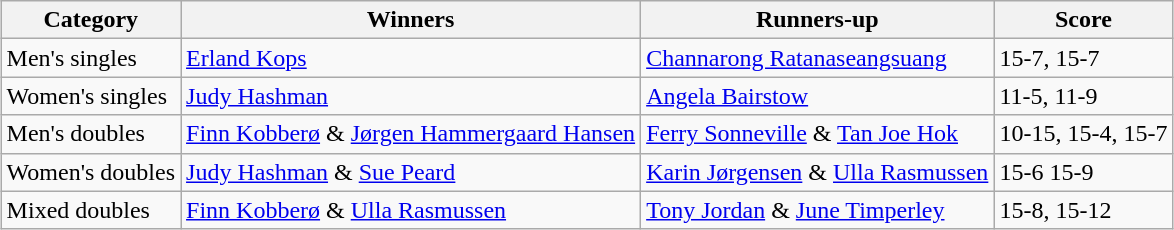<table class=wikitable style="margin:auto;">
<tr>
<th>Category</th>
<th>Winners</th>
<th>Runners-up</th>
<th>Score</th>
</tr>
<tr>
<td>Men's singles</td>
<td> <a href='#'>Erland Kops</a></td>
<td> <a href='#'>Channarong Ratanaseangsuang</a></td>
<td>15-7, 15-7</td>
</tr>
<tr>
<td>Women's singles</td>
<td> <a href='#'>Judy Hashman</a></td>
<td> <a href='#'>Angela Bairstow</a></td>
<td>11-5, 11-9</td>
</tr>
<tr>
<td>Men's doubles</td>
<td> <a href='#'>Finn Kobberø</a> & <a href='#'>Jørgen Hammergaard Hansen</a></td>
<td> <a href='#'>Ferry Sonneville</a> & <a href='#'>Tan Joe Hok</a></td>
<td>10-15, 15-4, 15-7</td>
</tr>
<tr>
<td>Women's doubles</td>
<td> <a href='#'>Judy Hashman</a> &  <a href='#'>Sue Peard</a></td>
<td> <a href='#'>Karin Jørgensen</a> & <a href='#'>Ulla Rasmussen</a></td>
<td>15-6 15-9</td>
</tr>
<tr>
<td>Mixed doubles</td>
<td> <a href='#'>Finn Kobberø</a> & <a href='#'>Ulla Rasmussen</a></td>
<td> <a href='#'>Tony Jordan</a> & <a href='#'>June Timperley</a></td>
<td>15-8, 15-12</td>
</tr>
</table>
